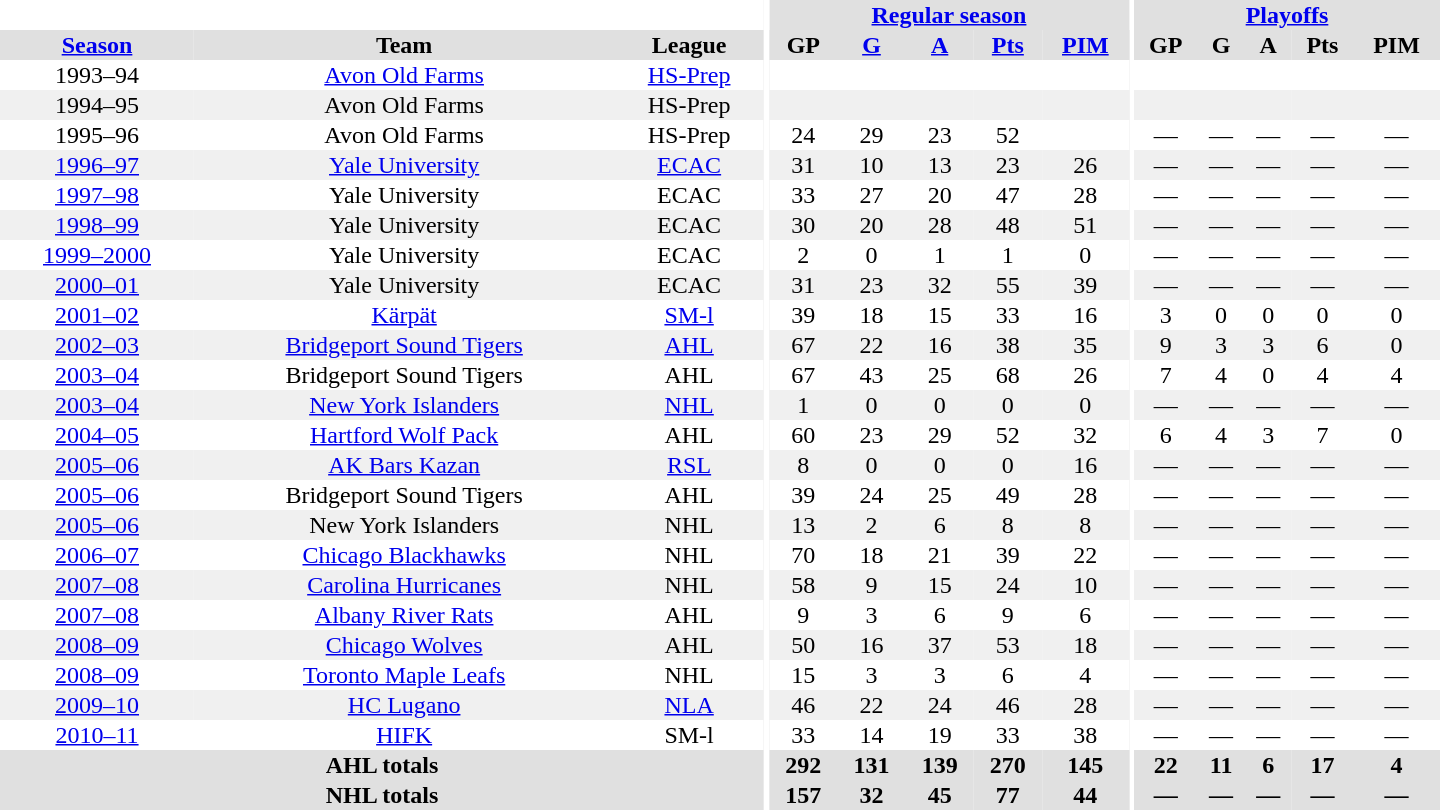<table border="0" cellpadding="1" cellspacing="0" style="text-align:center; width:60em">
<tr bgcolor="#e0e0e0">
<th colspan="3"  bgcolor="#ffffff"></th>
<th rowspan="99" bgcolor="#ffffff"></th>
<th colspan="5"><a href='#'>Regular season</a></th>
<th rowspan="99" bgcolor="#ffffff"></th>
<th colspan="5"><a href='#'>Playoffs</a></th>
</tr>
<tr bgcolor="#e0e0e0">
<th><a href='#'>Season</a></th>
<th>Team</th>
<th>League</th>
<th>GP</th>
<th><a href='#'>G</a></th>
<th><a href='#'>A</a></th>
<th><a href='#'>Pts</a></th>
<th><a href='#'>PIM</a></th>
<th>GP</th>
<th>G</th>
<th>A</th>
<th>Pts</th>
<th>PIM</th>
</tr>
<tr>
<td>1993–94</td>
<td><a href='#'>Avon Old Farms</a></td>
<td><a href='#'>HS-Prep</a></td>
<td></td>
<td></td>
<td></td>
<td></td>
<td></td>
<td></td>
<td></td>
<td></td>
<td></td>
<td></td>
</tr>
<tr bgcolor="#f0f0f0">
<td>1994–95</td>
<td>Avon Old Farms</td>
<td>HS-Prep</td>
<td></td>
<td></td>
<td></td>
<td></td>
<td></td>
<td></td>
<td></td>
<td></td>
<td></td>
<td></td>
</tr>
<tr>
<td>1995–96</td>
<td>Avon Old Farms</td>
<td>HS-Prep</td>
<td>24</td>
<td>29</td>
<td>23</td>
<td>52</td>
<td></td>
<td>—</td>
<td>—</td>
<td>—</td>
<td>—</td>
<td>—</td>
</tr>
<tr bgcolor="#f0f0f0">
<td><a href='#'>1996–97</a></td>
<td><a href='#'>Yale University</a></td>
<td><a href='#'>ECAC</a></td>
<td>31</td>
<td>10</td>
<td>13</td>
<td>23</td>
<td>26</td>
<td>—</td>
<td>—</td>
<td>—</td>
<td>—</td>
<td>—</td>
</tr>
<tr>
<td><a href='#'>1997–98</a></td>
<td>Yale University</td>
<td>ECAC</td>
<td>33</td>
<td>27</td>
<td>20</td>
<td>47</td>
<td>28</td>
<td>—</td>
<td>—</td>
<td>—</td>
<td>—</td>
<td>—</td>
</tr>
<tr bgcolor="#f0f0f0">
<td><a href='#'>1998–99</a></td>
<td>Yale University</td>
<td>ECAC</td>
<td>30</td>
<td>20</td>
<td>28</td>
<td>48</td>
<td>51</td>
<td>—</td>
<td>—</td>
<td>—</td>
<td>—</td>
<td>—</td>
</tr>
<tr>
<td><a href='#'>1999–2000</a></td>
<td>Yale University</td>
<td>ECAC</td>
<td>2</td>
<td>0</td>
<td>1</td>
<td>1</td>
<td>0</td>
<td>—</td>
<td>—</td>
<td>—</td>
<td>—</td>
<td>—</td>
</tr>
<tr bgcolor="#f0f0f0">
<td><a href='#'>2000–01</a></td>
<td>Yale University</td>
<td>ECAC</td>
<td>31</td>
<td>23</td>
<td>32</td>
<td>55</td>
<td>39</td>
<td>—</td>
<td>—</td>
<td>—</td>
<td>—</td>
<td>—</td>
</tr>
<tr>
<td><a href='#'>2001–02</a></td>
<td><a href='#'>Kärpät</a></td>
<td><a href='#'>SM-l</a></td>
<td>39</td>
<td>18</td>
<td>15</td>
<td>33</td>
<td>16</td>
<td>3</td>
<td>0</td>
<td>0</td>
<td>0</td>
<td>0</td>
</tr>
<tr bgcolor="#f0f0f0">
<td><a href='#'>2002–03</a></td>
<td><a href='#'>Bridgeport Sound Tigers</a></td>
<td><a href='#'>AHL</a></td>
<td>67</td>
<td>22</td>
<td>16</td>
<td>38</td>
<td>35</td>
<td>9</td>
<td>3</td>
<td>3</td>
<td>6</td>
<td>0</td>
</tr>
<tr>
<td><a href='#'>2003–04</a></td>
<td>Bridgeport Sound Tigers</td>
<td>AHL</td>
<td>67</td>
<td>43</td>
<td>25</td>
<td>68</td>
<td>26</td>
<td>7</td>
<td>4</td>
<td>0</td>
<td>4</td>
<td>4</td>
</tr>
<tr bgcolor="#f0f0f0">
<td><a href='#'>2003–04</a></td>
<td><a href='#'>New York Islanders</a></td>
<td><a href='#'>NHL</a></td>
<td>1</td>
<td>0</td>
<td>0</td>
<td>0</td>
<td>0</td>
<td>—</td>
<td>—</td>
<td>—</td>
<td>—</td>
<td>—</td>
</tr>
<tr>
<td><a href='#'>2004–05</a></td>
<td><a href='#'>Hartford Wolf Pack</a></td>
<td>AHL</td>
<td>60</td>
<td>23</td>
<td>29</td>
<td>52</td>
<td>32</td>
<td>6</td>
<td>4</td>
<td>3</td>
<td>7</td>
<td>0</td>
</tr>
<tr bgcolor="#f0f0f0">
<td><a href='#'>2005–06</a></td>
<td><a href='#'>AK Bars Kazan</a></td>
<td><a href='#'>RSL</a></td>
<td>8</td>
<td>0</td>
<td>0</td>
<td>0</td>
<td>16</td>
<td>—</td>
<td>—</td>
<td>—</td>
<td>—</td>
<td>—</td>
</tr>
<tr>
<td><a href='#'>2005–06</a></td>
<td>Bridgeport Sound Tigers</td>
<td>AHL</td>
<td>39</td>
<td>24</td>
<td>25</td>
<td>49</td>
<td>28</td>
<td>—</td>
<td>—</td>
<td>—</td>
<td>—</td>
<td>—</td>
</tr>
<tr bgcolor="#f0f0f0">
<td><a href='#'>2005–06</a></td>
<td>New York Islanders</td>
<td>NHL</td>
<td>13</td>
<td>2</td>
<td>6</td>
<td>8</td>
<td>8</td>
<td>—</td>
<td>—</td>
<td>—</td>
<td>—</td>
<td>—</td>
</tr>
<tr>
<td><a href='#'>2006–07</a></td>
<td><a href='#'>Chicago Blackhawks</a></td>
<td>NHL</td>
<td>70</td>
<td>18</td>
<td>21</td>
<td>39</td>
<td>22</td>
<td>—</td>
<td>—</td>
<td>—</td>
<td>—</td>
<td>—</td>
</tr>
<tr bgcolor="#f0f0f0">
<td><a href='#'>2007–08</a></td>
<td><a href='#'>Carolina Hurricanes</a></td>
<td>NHL</td>
<td>58</td>
<td>9</td>
<td>15</td>
<td>24</td>
<td>10</td>
<td>—</td>
<td>—</td>
<td>—</td>
<td>—</td>
<td>—</td>
</tr>
<tr>
<td><a href='#'>2007–08</a></td>
<td><a href='#'>Albany River Rats</a></td>
<td>AHL</td>
<td>9</td>
<td>3</td>
<td>6</td>
<td>9</td>
<td>6</td>
<td>—</td>
<td>—</td>
<td>—</td>
<td>—</td>
<td>—</td>
</tr>
<tr bgcolor="#f0f0f0">
<td><a href='#'>2008–09</a></td>
<td><a href='#'>Chicago Wolves</a></td>
<td>AHL</td>
<td>50</td>
<td>16</td>
<td>37</td>
<td>53</td>
<td>18</td>
<td>—</td>
<td>—</td>
<td>—</td>
<td>—</td>
<td>—</td>
</tr>
<tr>
<td><a href='#'>2008–09</a></td>
<td><a href='#'>Toronto Maple Leafs</a></td>
<td>NHL</td>
<td>15</td>
<td>3</td>
<td>3</td>
<td>6</td>
<td>4</td>
<td>—</td>
<td>—</td>
<td>—</td>
<td>—</td>
<td>—</td>
</tr>
<tr bgcolor="#f0f0f0">
<td><a href='#'>2009–10</a></td>
<td><a href='#'>HC Lugano</a></td>
<td><a href='#'>NLA</a></td>
<td>46</td>
<td>22</td>
<td>24</td>
<td>46</td>
<td>28</td>
<td>—</td>
<td>—</td>
<td>—</td>
<td>—</td>
<td>—</td>
</tr>
<tr>
<td><a href='#'>2010–11</a></td>
<td><a href='#'>HIFK</a></td>
<td>SM-l</td>
<td>33</td>
<td>14</td>
<td>19</td>
<td>33</td>
<td>38</td>
<td>—</td>
<td>—</td>
<td>—</td>
<td>—</td>
<td>—</td>
</tr>
<tr bgcolor="#e0e0e0">
<th colspan="3">AHL totals</th>
<th>292</th>
<th>131</th>
<th>139</th>
<th>270</th>
<th>145</th>
<th>22</th>
<th>11</th>
<th>6</th>
<th>17</th>
<th>4</th>
</tr>
<tr bgcolor="#e0e0e0">
<th colspan="3">NHL totals</th>
<th>157</th>
<th>32</th>
<th>45</th>
<th>77</th>
<th>44</th>
<th>—</th>
<th>—</th>
<th>—</th>
<th>—</th>
<th>—</th>
</tr>
</table>
